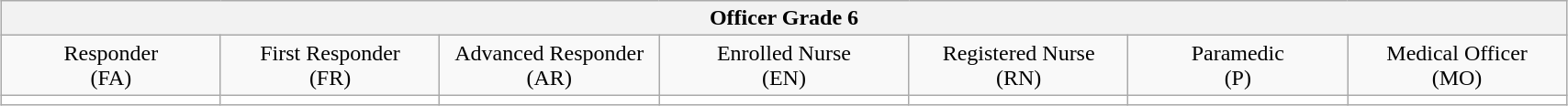<table class="wikitable"  style="margin:0.5em auto; width:90%;">
<tr>
<th colspan=7>Officer Grade 6</th>
</tr>
<tr align=center>
<td width="14%">Responder<br>(FA)</td>
<td width="14%">First Responder<br>(FR)</td>
<td width="14%">Advanced Responder<br>(AR)</td>
<td width="16%">Enrolled Nurse<br>(EN)</td>
<td width="14%">Registered Nurse<br>(RN)</td>
<td width="14%">Paramedic<br>(P)</td>
<td width="14%">Medical Officer<br>(MO)</td>
</tr>
<tr style="text-align:center; background: white;">
<td></td>
<td></td>
<td></td>
<td></td>
<td></td>
<td></td>
<td></td>
</tr>
</table>
